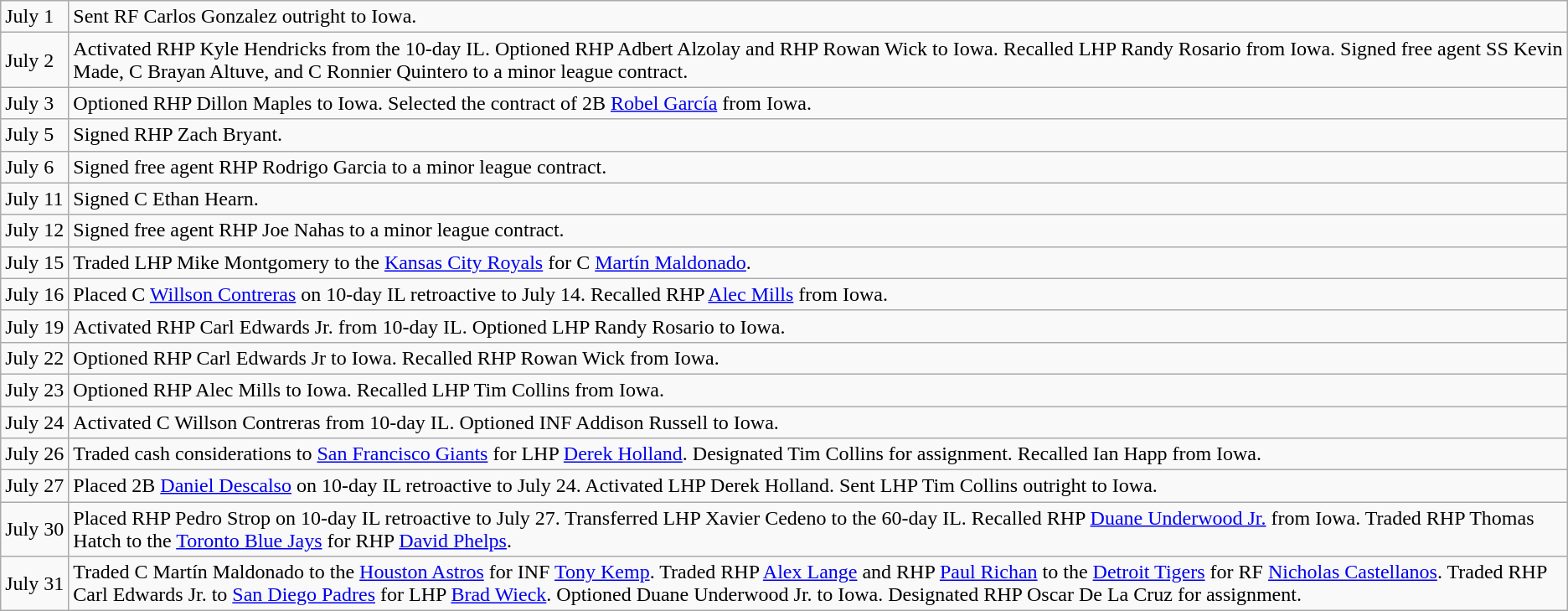<table class="wikitable">
<tr>
<td>July 1</td>
<td>Sent RF Carlos Gonzalez outright to Iowa.</td>
</tr>
<tr>
<td>July 2</td>
<td>Activated RHP Kyle Hendricks from the 10-day IL. Optioned RHP Adbert Alzolay and RHP Rowan Wick to Iowa. Recalled LHP Randy Rosario from Iowa. Signed free agent SS Kevin Made, C Brayan Altuve, and C Ronnier Quintero to a minor league contract.</td>
</tr>
<tr>
<td>July 3</td>
<td>Optioned RHP Dillon Maples to Iowa. Selected the contract of 2B <a href='#'>Robel García</a> from Iowa.</td>
</tr>
<tr>
<td>July 5</td>
<td>Signed RHP Zach Bryant.</td>
</tr>
<tr>
<td>July 6</td>
<td>Signed free agent RHP Rodrigo Garcia to a minor league contract.</td>
</tr>
<tr>
<td>July 11</td>
<td>Signed C Ethan Hearn.</td>
</tr>
<tr>
<td>July 12</td>
<td>Signed free agent RHP Joe Nahas to a minor league contract.</td>
</tr>
<tr>
<td>July 15</td>
<td>Traded LHP Mike Montgomery to the <a href='#'>Kansas City Royals</a> for C <a href='#'>Martín Maldonado</a>.</td>
</tr>
<tr>
<td>July 16</td>
<td>Placed C <a href='#'>Willson Contreras</a> on 10-day IL retroactive to July 14. Recalled RHP <a href='#'>Alec Mills</a> from Iowa.</td>
</tr>
<tr>
<td>July 19</td>
<td>Activated RHP Carl Edwards Jr. from 10-day IL. Optioned LHP Randy Rosario to Iowa.</td>
</tr>
<tr>
<td>July 22</td>
<td>Optioned RHP Carl Edwards Jr to Iowa. Recalled RHP Rowan Wick from Iowa.</td>
</tr>
<tr>
<td>July 23</td>
<td>Optioned RHP Alec Mills to Iowa. Recalled LHP Tim Collins from Iowa.</td>
</tr>
<tr>
<td>July 24</td>
<td>Activated C Willson Contreras from 10-day IL. Optioned INF Addison Russell to Iowa.</td>
</tr>
<tr>
<td>July 26</td>
<td>Traded cash considerations to <a href='#'>San Francisco Giants</a> for LHP <a href='#'>Derek Holland</a>. Designated Tim Collins for assignment. Recalled Ian Happ from Iowa.</td>
</tr>
<tr>
<td>July 27</td>
<td>Placed 2B <a href='#'>Daniel Descalso</a> on 10-day IL retroactive to July 24. Activated LHP Derek Holland. Sent LHP Tim Collins outright to Iowa.</td>
</tr>
<tr>
<td>July 30</td>
<td>Placed RHP Pedro Strop on 10-day IL retroactive to July 27. Transferred LHP Xavier Cedeno to the 60-day IL. Recalled RHP <a href='#'>Duane Underwood Jr.</a> from Iowa. Traded RHP Thomas Hatch to the <a href='#'>Toronto Blue Jays</a> for RHP <a href='#'>David Phelps</a>.</td>
</tr>
<tr>
<td>July 31</td>
<td>Traded C Martín Maldonado to the <a href='#'>Houston Astros</a> for INF <a href='#'>Tony Kemp</a>. Traded RHP <a href='#'>Alex Lange</a> and RHP <a href='#'>Paul Richan</a> to the <a href='#'>Detroit Tigers</a> for RF <a href='#'>Nicholas Castellanos</a>. Traded RHP Carl Edwards Jr. to <a href='#'>San Diego Padres</a> for LHP <a href='#'>Brad Wieck</a>. Optioned Duane Underwood Jr. to Iowa. Designated RHP Oscar De La Cruz for assignment.</td>
</tr>
</table>
